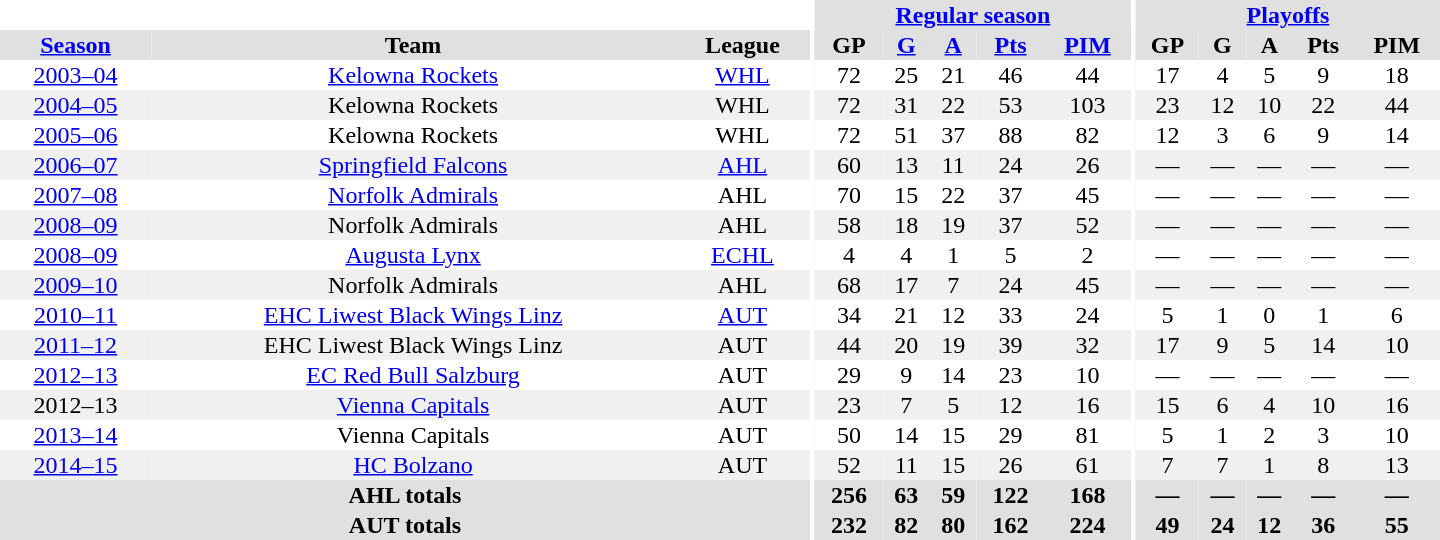<table border="0" cellpadding="1" cellspacing="0" style="text-align:center; width:60em">
<tr bgcolor="#e0e0e0">
<th colspan="3" bgcolor="#ffffff"></th>
<th rowspan="99" bgcolor="#ffffff"></th>
<th colspan="5"><a href='#'>Regular season</a></th>
<th rowspan="99" bgcolor="#ffffff"></th>
<th colspan="5"><a href='#'>Playoffs</a></th>
</tr>
<tr bgcolor="#e0e0e0">
<th><a href='#'>Season</a></th>
<th>Team</th>
<th>League</th>
<th>GP</th>
<th><a href='#'>G</a></th>
<th><a href='#'>A</a></th>
<th><a href='#'>Pts</a></th>
<th><a href='#'>PIM</a></th>
<th>GP</th>
<th>G</th>
<th>A</th>
<th>Pts</th>
<th>PIM</th>
</tr>
<tr>
<td><a href='#'>2003–04</a></td>
<td><a href='#'>Kelowna Rockets</a></td>
<td><a href='#'>WHL</a></td>
<td>72</td>
<td>25</td>
<td>21</td>
<td>46</td>
<td>44</td>
<td>17</td>
<td>4</td>
<td>5</td>
<td>9</td>
<td>18</td>
</tr>
<tr bgcolor="#f0f0f0">
<td><a href='#'>2004–05</a></td>
<td>Kelowna Rockets</td>
<td>WHL</td>
<td>72</td>
<td>31</td>
<td>22</td>
<td>53</td>
<td>103</td>
<td>23</td>
<td>12</td>
<td>10</td>
<td>22</td>
<td>44</td>
</tr>
<tr>
<td><a href='#'>2005–06</a></td>
<td>Kelowna Rockets</td>
<td>WHL</td>
<td>72</td>
<td>51</td>
<td>37</td>
<td>88</td>
<td>82</td>
<td>12</td>
<td>3</td>
<td>6</td>
<td>9</td>
<td>14</td>
</tr>
<tr bgcolor="#f0f0f0">
<td><a href='#'>2006–07</a></td>
<td><a href='#'>Springfield Falcons</a></td>
<td><a href='#'>AHL</a></td>
<td>60</td>
<td>13</td>
<td>11</td>
<td>24</td>
<td>26</td>
<td>—</td>
<td>—</td>
<td>—</td>
<td>—</td>
<td>—</td>
</tr>
<tr>
<td><a href='#'>2007–08</a></td>
<td><a href='#'>Norfolk Admirals</a></td>
<td>AHL</td>
<td>70</td>
<td>15</td>
<td>22</td>
<td>37</td>
<td>45</td>
<td>—</td>
<td>—</td>
<td>—</td>
<td>—</td>
<td>—</td>
</tr>
<tr bgcolor="#f0f0f0">
<td><a href='#'>2008–09</a></td>
<td>Norfolk Admirals</td>
<td>AHL</td>
<td>58</td>
<td>18</td>
<td>19</td>
<td>37</td>
<td>52</td>
<td>—</td>
<td>—</td>
<td>—</td>
<td>—</td>
<td>—</td>
</tr>
<tr>
<td><a href='#'>2008–09</a></td>
<td><a href='#'>Augusta Lynx</a></td>
<td><a href='#'>ECHL</a></td>
<td>4</td>
<td>4</td>
<td>1</td>
<td>5</td>
<td>2</td>
<td>—</td>
<td>—</td>
<td>—</td>
<td>—</td>
<td>—</td>
</tr>
<tr bgcolor="#f0f0f0">
<td><a href='#'>2009–10</a></td>
<td>Norfolk Admirals</td>
<td>AHL</td>
<td>68</td>
<td>17</td>
<td>7</td>
<td>24</td>
<td>45</td>
<td>—</td>
<td>—</td>
<td>—</td>
<td>—</td>
<td>—</td>
</tr>
<tr>
<td><a href='#'>2010–11</a></td>
<td><a href='#'>EHC Liwest Black Wings Linz</a></td>
<td><a href='#'>AUT</a></td>
<td>34</td>
<td>21</td>
<td>12</td>
<td>33</td>
<td>24</td>
<td>5</td>
<td>1</td>
<td>0</td>
<td>1</td>
<td>6</td>
</tr>
<tr bgcolor="#f0f0f0">
<td><a href='#'>2011–12</a></td>
<td>EHC Liwest Black Wings Linz</td>
<td>AUT</td>
<td>44</td>
<td>20</td>
<td>19</td>
<td>39</td>
<td>32</td>
<td>17</td>
<td>9</td>
<td>5</td>
<td>14</td>
<td>10</td>
</tr>
<tr>
<td><a href='#'>2012–13</a></td>
<td><a href='#'>EC Red Bull Salzburg</a></td>
<td>AUT</td>
<td>29</td>
<td>9</td>
<td>14</td>
<td>23</td>
<td>10</td>
<td>—</td>
<td>—</td>
<td>—</td>
<td>—</td>
<td>—</td>
</tr>
<tr bgcolor="#f0f0f0">
<td>2012–13</td>
<td><a href='#'>Vienna Capitals</a></td>
<td>AUT</td>
<td>23</td>
<td>7</td>
<td>5</td>
<td>12</td>
<td>16</td>
<td>15</td>
<td>6</td>
<td>4</td>
<td>10</td>
<td>16</td>
</tr>
<tr>
<td><a href='#'>2013–14</a></td>
<td>Vienna Capitals</td>
<td>AUT</td>
<td>50</td>
<td>14</td>
<td>15</td>
<td>29</td>
<td>81</td>
<td>5</td>
<td>1</td>
<td>2</td>
<td>3</td>
<td>10</td>
</tr>
<tr bgcolor="#f0f0f0">
<td><a href='#'>2014–15</a></td>
<td><a href='#'>HC Bolzano</a></td>
<td>AUT</td>
<td>52</td>
<td>11</td>
<td>15</td>
<td>26</td>
<td>61</td>
<td>7</td>
<td>7</td>
<td>1</td>
<td>8</td>
<td>13</td>
</tr>
<tr bgcolor="#e0e0e0">
<th colspan="3">AHL totals</th>
<th>256</th>
<th>63</th>
<th>59</th>
<th>122</th>
<th>168</th>
<th>—</th>
<th>—</th>
<th>—</th>
<th>—</th>
<th>—</th>
</tr>
<tr bgcolor="#e0e0e0">
<th colspan="3">AUT totals</th>
<th>232</th>
<th>82</th>
<th>80</th>
<th>162</th>
<th>224</th>
<th>49</th>
<th>24</th>
<th>12</th>
<th>36</th>
<th>55</th>
</tr>
</table>
